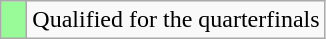<table class="wikitable">
<tr>
<td width=10px bgcolor="#98fb98"></td>
<td>Qualified for the quarterfinals</td>
</tr>
</table>
